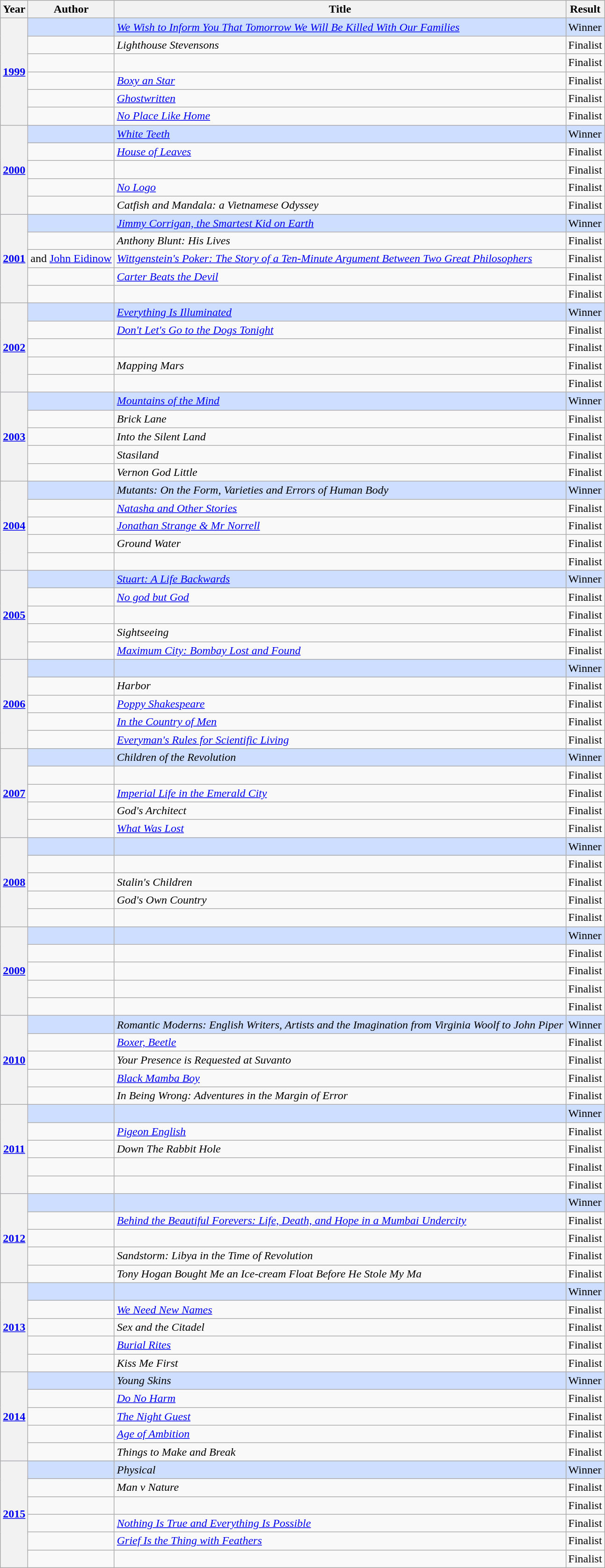<table class="wikitable sortable mw-collapsible">
<tr>
<th>Year</th>
<th>Author</th>
<th>Title</th>
<th>Result</th>
</tr>
<tr style="background:#cddeff">
<th rowspan="6"><a href='#'>1999</a></th>
<td></td>
<td><em><a href='#'>We Wish to Inform You That Tomorrow We Will Be Killed With Our Families</a></em></td>
<td>Winner</td>
</tr>
<tr>
<td></td>
<td><em>Lighthouse Stevensons</em></td>
<td>Finalist</td>
</tr>
<tr>
<td></td>
<td><em></em></td>
<td>Finalist</td>
</tr>
<tr>
<td></td>
<td><em><a href='#'>Boxy an Star</a></em></td>
<td>Finalist</td>
</tr>
<tr>
<td></td>
<td><em><a href='#'>Ghostwritten</a></em></td>
<td>Finalist</td>
</tr>
<tr>
<td></td>
<td><em><a href='#'>No Place Like Home</a></em></td>
<td>Finalist</td>
</tr>
<tr style="background:#cddeff">
<th rowspan="5"><a href='#'>2000</a></th>
<td></td>
<td><em><a href='#'>White Teeth</a></em></td>
<td>Winner</td>
</tr>
<tr>
<td></td>
<td><em><a href='#'>House of Leaves</a></em></td>
<td>Finalist</td>
</tr>
<tr>
<td></td>
<td><em></em></td>
<td>Finalist</td>
</tr>
<tr>
<td></td>
<td><em><a href='#'>No Logo</a></em></td>
<td>Finalist</td>
</tr>
<tr>
<td></td>
<td><em>Catfish and Mandala: a Vietnamese Odyssey</em></td>
<td>Finalist</td>
</tr>
<tr style="background:#cddeff">
<th rowspan="5"><a href='#'>2001</a></th>
<td></td>
<td><em><a href='#'>Jimmy Corrigan, the Smartest Kid on Earth</a></em></td>
<td>Winner</td>
</tr>
<tr>
<td></td>
<td><em>Anthony Blunt: His Lives</em></td>
<td>Finalist</td>
</tr>
<tr>
<td> and <a href='#'>John Eidinow</a></td>
<td><em><a href='#'>Wittgenstein's Poker: The Story of a Ten-Minute Argument Between Two Great Philosophers</a></em></td>
<td>Finalist</td>
</tr>
<tr>
<td></td>
<td><em><a href='#'>Carter Beats the Devil</a></em></td>
<td>Finalist</td>
</tr>
<tr>
<td></td>
<td><em></em></td>
<td>Finalist</td>
</tr>
<tr style="background:#cddeff">
<th rowspan="5"><a href='#'>2002</a></th>
<td></td>
<td><em><a href='#'>Everything Is Illuminated</a></em></td>
<td>Winner</td>
</tr>
<tr>
<td></td>
<td><em><a href='#'>Don't Let's Go to the Dogs Tonight</a></em></td>
<td>Finalist</td>
</tr>
<tr>
<td></td>
<td><em></em></td>
<td>Finalist</td>
</tr>
<tr>
<td></td>
<td><em>Mapping Mars</em></td>
<td>Finalist</td>
</tr>
<tr>
<td></td>
<td><em></em></td>
<td>Finalist</td>
</tr>
<tr style="background:#cddeff">
<th rowspan="5"><a href='#'>2003</a></th>
<td></td>
<td><em><a href='#'>Mountains of the Mind</a></em></td>
<td>Winner</td>
</tr>
<tr>
<td></td>
<td><em>Brick Lane</em></td>
<td>Finalist</td>
</tr>
<tr>
<td></td>
<td><em>Into the Silent Land</em></td>
<td>Finalist</td>
</tr>
<tr>
<td></td>
<td><em>Stasiland</em></td>
<td>Finalist</td>
</tr>
<tr>
<td></td>
<td><em>Vernon God Little</em></td>
<td>Finalist</td>
</tr>
<tr style="background:#cddeff">
<th rowspan="5"><a href='#'>2004</a></th>
<td></td>
<td><em>Mutants: On the Form, Varieties and Errors of Human Body</em></td>
<td>Winner</td>
</tr>
<tr>
<td></td>
<td><em><a href='#'>Natasha and Other Stories</a> </em></td>
<td>Finalist</td>
</tr>
<tr>
<td></td>
<td><em><a href='#'>Jonathan Strange & Mr Norrell</a> </em></td>
<td>Finalist</td>
</tr>
<tr>
<td></td>
<td><em>Ground Water </em></td>
<td>Finalist</td>
</tr>
<tr>
<td></td>
<td><em></em></td>
<td>Finalist</td>
</tr>
<tr style="background:#cddeff">
<th rowspan="5"><a href='#'>2005</a></th>
<td></td>
<td><em><a href='#'>Stuart: A Life Backwards</a></em></td>
<td>Winner</td>
</tr>
<tr>
<td></td>
<td><em><a href='#'>No god but God</a></em></td>
<td>Finalist</td>
</tr>
<tr>
<td></td>
<td><em></em></td>
<td>Finalist</td>
</tr>
<tr>
<td></td>
<td><em>Sightseeing</em></td>
<td>Finalist</td>
</tr>
<tr>
<td></td>
<td><em><a href='#'>Maximum City: Bombay Lost and Found</a></em></td>
<td>Finalist</td>
</tr>
<tr style="background:#cddeff">
<th rowspan="5"><a href='#'>2006</a></th>
<td></td>
<td><em></em></td>
<td>Winner</td>
</tr>
<tr>
<td></td>
<td><em>Harbor</em></td>
<td>Finalist</td>
</tr>
<tr>
<td></td>
<td><em><a href='#'>Poppy Shakespeare</a></em></td>
<td>Finalist</td>
</tr>
<tr>
<td></td>
<td><em><a href='#'>In the Country of Men</a></em></td>
<td>Finalist</td>
</tr>
<tr>
<td></td>
<td><em><a href='#'>Everyman's Rules for Scientific Living</a></em></td>
<td>Finalist</td>
</tr>
<tr style="background:#cddeff">
<th rowspan="5"><a href='#'>2007</a></th>
<td></td>
<td><em>Children of the Revolution</em></td>
<td>Winner</td>
</tr>
<tr>
<td></td>
<td><em></em></td>
<td>Finalist</td>
</tr>
<tr>
<td></td>
<td><em><a href='#'>Imperial Life in the Emerald City</a></em></td>
<td>Finalist</td>
</tr>
<tr>
<td></td>
<td><em>God's Architect</em></td>
<td>Finalist</td>
</tr>
<tr>
<td></td>
<td><em><a href='#'>What Was Lost</a></em></td>
<td>Finalist</td>
</tr>
<tr style="background:#cddeff">
<th rowspan="5"><a href='#'>2008</a></th>
<td></td>
<td><em></em></td>
<td>Winner</td>
</tr>
<tr>
<td></td>
<td><em></em></td>
<td>Finalist</td>
</tr>
<tr>
<td></td>
<td><em>Stalin's Children</em></td>
<td>Finalist</td>
</tr>
<tr>
<td></td>
<td><em>God's Own Country</em></td>
<td>Finalist</td>
</tr>
<tr>
<td></td>
<td><em></em></td>
<td>Finalist</td>
</tr>
<tr style="background:#cddeff">
<th rowspan="5"><a href='#'>2009</a></th>
<td></td>
<td><em></em></td>
<td>Winner</td>
</tr>
<tr>
<td></td>
<td><em></em></td>
<td>Finalist</td>
</tr>
<tr>
<td></td>
<td><em></em></td>
<td>Finalist</td>
</tr>
<tr>
<td></td>
<td><em></em></td>
<td>Finalist</td>
</tr>
<tr>
<td></td>
<td><em></em></td>
<td>Finalist</td>
</tr>
<tr style="background:#cddeff">
<th rowspan="5"><a href='#'>2010</a></th>
<td></td>
<td><em>Romantic Moderns: English Writers, Artists and the Imagination from Virginia Woolf to John Piper</em></td>
<td>Winner</td>
</tr>
<tr>
<td></td>
<td><em><a href='#'>Boxer, Beetle</a></em></td>
<td>Finalist</td>
</tr>
<tr>
<td></td>
<td><em>Your Presence is Requested at Suvanto</em></td>
<td>Finalist</td>
</tr>
<tr>
<td></td>
<td><em><a href='#'>Black Mamba Boy</a></em></td>
<td>Finalist</td>
</tr>
<tr>
<td></td>
<td><em>In Being Wrong: Adventures in the Margin of Error</em></td>
<td>Finalist</td>
</tr>
<tr style="background:#cddeff">
<th rowspan="5"><a href='#'>2011</a></th>
<td></td>
<td><em></em></td>
<td>Winner</td>
</tr>
<tr>
<td></td>
<td><em><a href='#'>Pigeon English</a></em></td>
<td>Finalist</td>
</tr>
<tr>
<td></td>
<td><em>Down The Rabbit Hole</em></td>
<td>Finalist</td>
</tr>
<tr>
<td></td>
<td><em></em></td>
<td>Finalist</td>
</tr>
<tr>
<td></td>
<td><em></em></td>
<td>Finalist</td>
</tr>
<tr style="background:#cddeff">
<th rowspan="5"><a href='#'>2012</a></th>
<td></td>
<td><em></em></td>
<td>Winner</td>
</tr>
<tr>
<td></td>
<td><em><a href='#'>Behind the Beautiful Forevers: Life, Death, and Hope in a Mumbai Undercity</a></em></td>
<td>Finalist</td>
</tr>
<tr>
<td></td>
<td><em></em></td>
<td>Finalist</td>
</tr>
<tr>
<td></td>
<td><em>Sandstorm: Libya in the Time of Revolution</em></td>
<td>Finalist</td>
</tr>
<tr>
<td></td>
<td><em>Tony Hogan Bought Me an Ice-cream Float Before He Stole My Ma</em></td>
<td>Finalist</td>
</tr>
<tr style="background:#cddeff">
<th rowspan="5"><a href='#'>2013</a></th>
<td></td>
<td><em></em></td>
<td>Winner</td>
</tr>
<tr>
<td></td>
<td><em><a href='#'>We Need New Names</a></em></td>
<td>Finalist</td>
</tr>
<tr>
<td></td>
<td><em>Sex and the Citadel</em></td>
<td>Finalist</td>
</tr>
<tr>
<td></td>
<td><em><a href='#'>Burial Rites</a></em></td>
<td>Finalist</td>
</tr>
<tr>
<td></td>
<td><em>Kiss Me First</em></td>
<td>Finalist</td>
</tr>
<tr style="background:#cddeff">
<th rowspan="5"><a href='#'>2014</a></th>
<td></td>
<td><em>Young Skins</em></td>
<td>Winner</td>
</tr>
<tr>
<td></td>
<td><em><a href='#'>Do No Harm</a></em></td>
<td>Finalist</td>
</tr>
<tr>
<td></td>
<td><em><a href='#'>The Night Guest</a></em></td>
<td>Finalist</td>
</tr>
<tr>
<td></td>
<td><em><a href='#'>Age of Ambition</a></em></td>
<td>Finalist</td>
</tr>
<tr>
<td></td>
<td><em>Things to Make and Break</em></td>
<td>Finalist</td>
</tr>
<tr style="background:#cddeff">
<th rowspan="6"><a href='#'>2015</a></th>
<td></td>
<td><em>Physical</em></td>
<td>Winner</td>
</tr>
<tr>
<td></td>
<td><em>Man v Nature</em></td>
<td>Finalist</td>
</tr>
<tr>
<td></td>
<td><em></em></td>
<td>Finalist</td>
</tr>
<tr>
<td></td>
<td><em><a href='#'>Nothing Is True and Everything Is Possible</a></em></td>
<td>Finalist</td>
</tr>
<tr>
<td></td>
<td><em><a href='#'>Grief Is the Thing with Feathers</a></em></td>
<td>Finalist</td>
</tr>
<tr>
<td></td>
<td><em></em></td>
<td>Finalist</td>
</tr>
</table>
